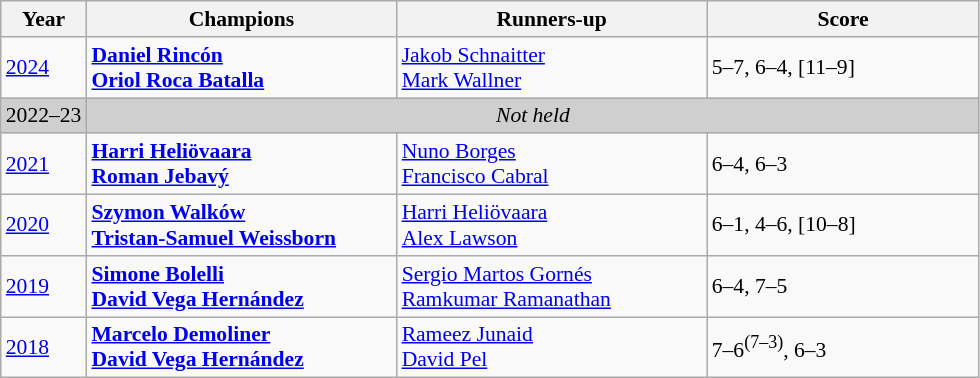<table class="wikitable" style="font-size:90%">
<tr>
<th>Year</th>
<th width="200">Champions</th>
<th width="200">Runners-up</th>
<th width="175">Score</th>
</tr>
<tr>
<td><a href='#'>2024</a></td>
<td> <strong><a href='#'>Daniel Rincón</a></strong><br> <strong><a href='#'>Oriol Roca Batalla</a></strong></td>
<td> <a href='#'>Jakob Schnaitter</a><br> <a href='#'>Mark Wallner</a></td>
<td>5–7, 6–4, [11–9]</td>
</tr>
<tr>
<td style="background:#cfcfcf">2022–23</td>
<td colspan=3 align=center style="background:#cfcfcf"><em>Not held</em></td>
</tr>
<tr>
<td><a href='#'>2021</a></td>
<td> <strong><a href='#'>Harri Heliövaara</a></strong><br> <strong><a href='#'>Roman Jebavý</a></strong></td>
<td> <a href='#'>Nuno Borges</a><br> <a href='#'>Francisco Cabral</a></td>
<td>6–4, 6–3</td>
</tr>
<tr>
<td><a href='#'>2020</a></td>
<td> <strong><a href='#'>Szymon Walków</a></strong><br> <strong><a href='#'>Tristan-Samuel Weissborn</a></strong></td>
<td> <a href='#'>Harri Heliövaara</a><br> <a href='#'>Alex Lawson</a></td>
<td>6–1, 4–6, [10–8]</td>
</tr>
<tr>
<td><a href='#'>2019</a></td>
<td> <strong><a href='#'>Simone Bolelli</a></strong><br> <strong><a href='#'>David Vega Hernández</a></strong></td>
<td> <a href='#'>Sergio Martos Gornés</a><br> <a href='#'>Ramkumar Ramanathan</a></td>
<td>6–4, 7–5</td>
</tr>
<tr>
<td><a href='#'>2018</a></td>
<td> <strong><a href='#'>Marcelo Demoliner</a></strong><br> <strong><a href='#'>David Vega Hernández</a></strong></td>
<td> <a href='#'>Rameez Junaid</a><br> <a href='#'>David Pel</a></td>
<td>7–6<sup>(7–3)</sup>, 6–3</td>
</tr>
</table>
